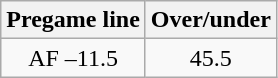<table class="wikitable">
<tr align="center">
<th style=>Pregame line</th>
<th style=>Over/under</th>
</tr>
<tr align="center">
<td>AF –11.5</td>
<td>45.5</td>
</tr>
</table>
